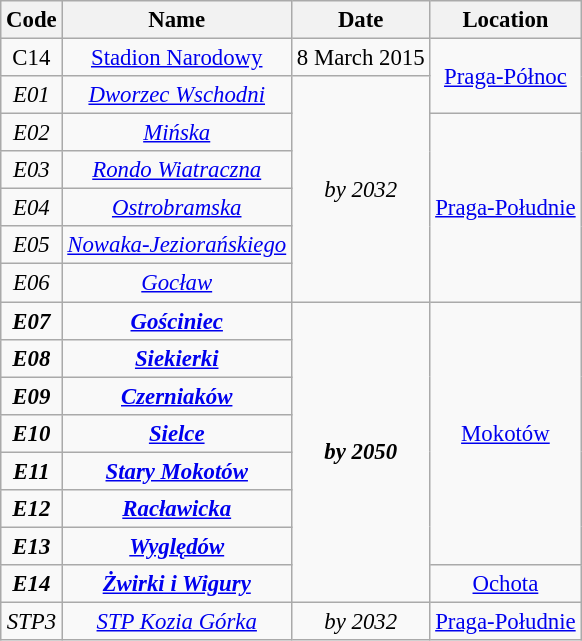<table class="wikitable sortable" style="text-align:center; font-size:95%;">
<tr>
<th>Code</th>
<th>Name</th>
<th>Date</th>
<th>Location</th>
</tr>
<tr>
<td>C14</td>
<td><a href='#'>Stadion Narodowy</a></td>
<td>8 March 2015</td>
<td rowspan="2"><a href='#'>Praga-Północ</a></td>
</tr>
<tr>
<td><em>E01</em></td>
<td><em><a href='#'>Dworzec Wschodni</a></em></td>
<td rowspan="6"><em>by 2032</em></td>
</tr>
<tr>
<td><em>E02</em></td>
<td><em><a href='#'>Mińska</a></em></td>
<td rowspan="5"><a href='#'>Praga-Południe</a></td>
</tr>
<tr>
<td><em>E03</em></td>
<td><em><a href='#'>Rondo Wiatraczna</a></em></td>
</tr>
<tr>
<td><em>E04</em></td>
<td><em><a href='#'>Ostrobramska</a></em></td>
</tr>
<tr>
<td><em>E05</em></td>
<td><em><a href='#'>Nowaka-Jeziorańskiego</a></em></td>
</tr>
<tr>
<td><em>E06</em></td>
<td><em><a href='#'>Gocław</a></em></td>
</tr>
<tr>
<td><strong><em>E07</em></strong></td>
<td><strong><em><a href='#'>Gościniec</a></em></strong></td>
<td rowspan="8"><strong><em>by 2050</em></strong></td>
<td rowspan="7"><a href='#'>Mokotów</a></td>
</tr>
<tr>
<td><strong><em>E08</em></strong></td>
<td><strong><em><a href='#'>Siekierki</a></em></strong></td>
</tr>
<tr>
<td><strong><em>E09</em></strong></td>
<td><strong><em><a href='#'>Czerniaków</a></em></strong></td>
</tr>
<tr>
<td><strong><em>E10</em></strong></td>
<td><strong><em><a href='#'>Sielce</a></em></strong></td>
</tr>
<tr>
<td><strong><em>E11</em></strong></td>
<td><strong><em><a href='#'>Stary Mokotów</a></em></strong></td>
</tr>
<tr>
<td><strong><em>E12</em></strong></td>
<td><strong><em><a href='#'>Racławicka</a></em></strong></td>
</tr>
<tr>
<td><strong><em>E13</em></strong></td>
<td><strong><em><a href='#'>Wyględów</a></em></strong></td>
</tr>
<tr>
<td><strong><em>E14</em></strong></td>
<td><strong><em><a href='#'>Żwirki i Wigury</a></em></strong></td>
<td rowspan="1"><a href='#'>Ochota</a></td>
</tr>
<tr>
<td><em>STP3</em></td>
<td><em><a href='#'>STP Kozia Górka</a></em></td>
<td><em>by 2032</em></td>
<td><a href='#'>Praga-Południe</a></td>
</tr>
</table>
